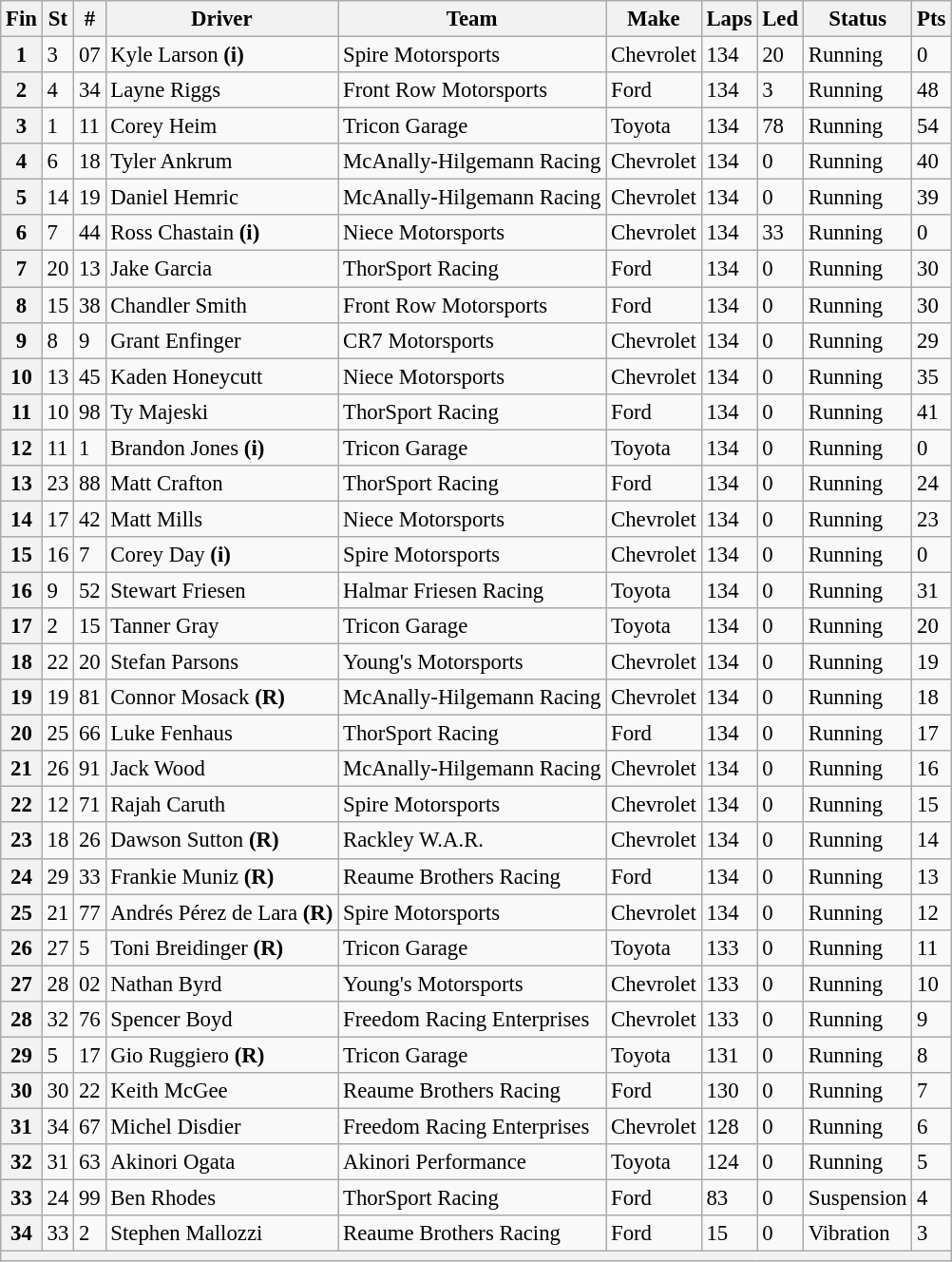<table class="wikitable" style="font-size:95%">
<tr>
<th>Fin</th>
<th>St</th>
<th>#</th>
<th>Driver</th>
<th>Team</th>
<th>Make</th>
<th>Laps</th>
<th>Led</th>
<th>Status</th>
<th>Pts</th>
</tr>
<tr>
<th>1</th>
<td>3</td>
<td>07</td>
<td>Kyle Larson <strong>(i)</strong></td>
<td>Spire Motorsports</td>
<td>Chevrolet</td>
<td>134</td>
<td>20</td>
<td>Running</td>
<td>0</td>
</tr>
<tr>
<th>2</th>
<td>4</td>
<td>34</td>
<td>Layne Riggs</td>
<td>Front Row Motorsports</td>
<td>Ford</td>
<td>134</td>
<td>3</td>
<td>Running</td>
<td>48</td>
</tr>
<tr>
<th>3</th>
<td>1</td>
<td>11</td>
<td>Corey Heim</td>
<td>Tricon Garage</td>
<td>Toyota</td>
<td>134</td>
<td>78</td>
<td>Running</td>
<td>54</td>
</tr>
<tr>
<th>4</th>
<td>6</td>
<td>18</td>
<td>Tyler Ankrum</td>
<td>McAnally-Hilgemann Racing</td>
<td>Chevrolet</td>
<td>134</td>
<td>0</td>
<td>Running</td>
<td>40</td>
</tr>
<tr>
<th>5</th>
<td>14</td>
<td>19</td>
<td>Daniel Hemric</td>
<td>McAnally-Hilgemann Racing</td>
<td>Chevrolet</td>
<td>134</td>
<td>0</td>
<td>Running</td>
<td>39</td>
</tr>
<tr>
<th>6</th>
<td>7</td>
<td>44</td>
<td>Ross Chastain <strong>(i)</strong></td>
<td>Niece Motorsports</td>
<td>Chevrolet</td>
<td>134</td>
<td>33</td>
<td>Running</td>
<td>0</td>
</tr>
<tr>
<th>7</th>
<td>20</td>
<td>13</td>
<td>Jake Garcia</td>
<td>ThorSport Racing</td>
<td>Ford</td>
<td>134</td>
<td>0</td>
<td>Running</td>
<td>30</td>
</tr>
<tr>
<th>8</th>
<td>15</td>
<td>38</td>
<td>Chandler Smith</td>
<td>Front Row Motorsports</td>
<td>Ford</td>
<td>134</td>
<td>0</td>
<td>Running</td>
<td>30</td>
</tr>
<tr>
<th>9</th>
<td>8</td>
<td>9</td>
<td>Grant Enfinger</td>
<td>CR7 Motorsports</td>
<td>Chevrolet</td>
<td>134</td>
<td>0</td>
<td>Running</td>
<td>29</td>
</tr>
<tr>
<th>10</th>
<td>13</td>
<td>45</td>
<td>Kaden Honeycutt</td>
<td>Niece Motorsports</td>
<td>Chevrolet</td>
<td>134</td>
<td>0</td>
<td>Running</td>
<td>35</td>
</tr>
<tr>
<th>11</th>
<td>10</td>
<td>98</td>
<td>Ty Majeski</td>
<td>ThorSport Racing</td>
<td>Ford</td>
<td>134</td>
<td>0</td>
<td>Running</td>
<td>41</td>
</tr>
<tr>
<th>12</th>
<td>11</td>
<td>1</td>
<td>Brandon Jones <strong>(i)</strong></td>
<td>Tricon Garage</td>
<td>Toyota</td>
<td>134</td>
<td>0</td>
<td>Running</td>
<td>0</td>
</tr>
<tr>
<th>13</th>
<td>23</td>
<td>88</td>
<td>Matt Crafton</td>
<td>ThorSport Racing</td>
<td>Ford</td>
<td>134</td>
<td>0</td>
<td>Running</td>
<td>24</td>
</tr>
<tr>
<th>14</th>
<td>17</td>
<td>42</td>
<td>Matt Mills</td>
<td>Niece Motorsports</td>
<td>Chevrolet</td>
<td>134</td>
<td>0</td>
<td>Running</td>
<td>23</td>
</tr>
<tr>
<th>15</th>
<td>16</td>
<td>7</td>
<td>Corey Day <strong>(i)</strong></td>
<td>Spire Motorsports</td>
<td>Chevrolet</td>
<td>134</td>
<td>0</td>
<td>Running</td>
<td>0</td>
</tr>
<tr>
<th>16</th>
<td>9</td>
<td>52</td>
<td>Stewart Friesen</td>
<td>Halmar Friesen Racing</td>
<td>Toyota</td>
<td>134</td>
<td>0</td>
<td>Running</td>
<td>31</td>
</tr>
<tr>
<th>17</th>
<td>2</td>
<td>15</td>
<td>Tanner Gray</td>
<td>Tricon Garage</td>
<td>Toyota</td>
<td>134</td>
<td>0</td>
<td>Running</td>
<td>20</td>
</tr>
<tr>
<th>18</th>
<td>22</td>
<td>20</td>
<td>Stefan Parsons</td>
<td>Young's Motorsports</td>
<td>Chevrolet</td>
<td>134</td>
<td>0</td>
<td>Running</td>
<td>19</td>
</tr>
<tr>
<th>19</th>
<td>19</td>
<td>81</td>
<td>Connor Mosack <strong>(R)</strong></td>
<td>McAnally-Hilgemann Racing</td>
<td>Chevrolet</td>
<td>134</td>
<td>0</td>
<td>Running</td>
<td>18</td>
</tr>
<tr>
<th>20</th>
<td>25</td>
<td>66</td>
<td>Luke Fenhaus</td>
<td>ThorSport Racing</td>
<td>Ford</td>
<td>134</td>
<td>0</td>
<td>Running</td>
<td>17</td>
</tr>
<tr>
<th>21</th>
<td>26</td>
<td>91</td>
<td>Jack Wood</td>
<td>McAnally-Hilgemann Racing</td>
<td>Chevrolet</td>
<td>134</td>
<td>0</td>
<td>Running</td>
<td>16</td>
</tr>
<tr>
<th>22</th>
<td>12</td>
<td>71</td>
<td>Rajah Caruth</td>
<td>Spire Motorsports</td>
<td>Chevrolet</td>
<td>134</td>
<td>0</td>
<td>Running</td>
<td>15</td>
</tr>
<tr>
<th>23</th>
<td>18</td>
<td>26</td>
<td>Dawson Sutton <strong>(R)</strong></td>
<td>Rackley W.A.R.</td>
<td>Chevrolet</td>
<td>134</td>
<td>0</td>
<td>Running</td>
<td>14</td>
</tr>
<tr>
<th>24</th>
<td>29</td>
<td>33</td>
<td>Frankie Muniz <strong>(R)</strong></td>
<td>Reaume Brothers Racing</td>
<td>Ford</td>
<td>134</td>
<td>0</td>
<td>Running</td>
<td>13</td>
</tr>
<tr>
<th>25</th>
<td>21</td>
<td>77</td>
<td>Andrés Pérez de Lara <strong>(R)</strong></td>
<td>Spire Motorsports</td>
<td>Chevrolet</td>
<td>134</td>
<td>0</td>
<td>Running</td>
<td>12</td>
</tr>
<tr>
<th>26</th>
<td>27</td>
<td>5</td>
<td>Toni Breidinger <strong>(R)</strong></td>
<td>Tricon Garage</td>
<td>Toyota</td>
<td>133</td>
<td>0</td>
<td>Running</td>
<td>11</td>
</tr>
<tr>
<th>27</th>
<td>28</td>
<td>02</td>
<td>Nathan Byrd</td>
<td>Young's Motorsports</td>
<td>Chevrolet</td>
<td>133</td>
<td>0</td>
<td>Running</td>
<td>10</td>
</tr>
<tr>
<th>28</th>
<td>32</td>
<td>76</td>
<td>Spencer Boyd</td>
<td>Freedom Racing Enterprises</td>
<td>Chevrolet</td>
<td>133</td>
<td>0</td>
<td>Running</td>
<td>9</td>
</tr>
<tr>
<th>29</th>
<td>5</td>
<td>17</td>
<td>Gio Ruggiero <strong>(R)</strong></td>
<td>Tricon Garage</td>
<td>Toyota</td>
<td>131</td>
<td>0</td>
<td>Running</td>
<td>8</td>
</tr>
<tr>
<th>30</th>
<td>30</td>
<td>22</td>
<td>Keith McGee</td>
<td>Reaume Brothers Racing</td>
<td>Ford</td>
<td>130</td>
<td>0</td>
<td>Running</td>
<td>7</td>
</tr>
<tr>
<th>31</th>
<td>34</td>
<td>67</td>
<td>Michel Disdier</td>
<td>Freedom Racing Enterprises</td>
<td>Chevrolet</td>
<td>128</td>
<td>0</td>
<td>Running</td>
<td>6</td>
</tr>
<tr>
<th>32</th>
<td>31</td>
<td>63</td>
<td>Akinori Ogata</td>
<td>Akinori Performance</td>
<td>Toyota</td>
<td>124</td>
<td>0</td>
<td>Running</td>
<td>5</td>
</tr>
<tr>
<th>33</th>
<td>24</td>
<td>99</td>
<td>Ben Rhodes</td>
<td>ThorSport Racing</td>
<td>Ford</td>
<td>83</td>
<td>0</td>
<td>Suspension</td>
<td>4</td>
</tr>
<tr>
<th>34</th>
<td>33</td>
<td>2</td>
<td>Stephen Mallozzi</td>
<td>Reaume Brothers Racing</td>
<td>Ford</td>
<td>15</td>
<td>0</td>
<td>Vibration</td>
<td>3</td>
</tr>
<tr>
<th colspan="10"></th>
</tr>
</table>
